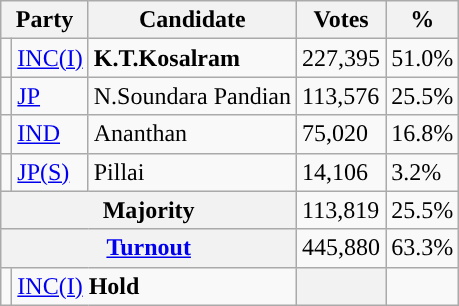<table class="wikitable">
<tr>
<th colspan="2">Party</th>
<th>Candidate</th>
<th>Votes</th>
<th>%</th>
</tr>
<tr>
<td></td>
<td><a href='#'>INC(I)</a></td>
<td><strong>K.T.Kosalram</strong></td>
<td>227,395</td>
<td>51.0%</td>
</tr>
<tr>
<td></td>
<td><a href='#'>JP</a></td>
<td>N.Soundara Pandian</td>
<td>113,576</td>
<td>25.5%</td>
</tr>
<tr>
<td></td>
<td><a href='#'>IND</a></td>
<td>Ananthan</td>
<td>75,020</td>
<td>16.8%</td>
</tr>
<tr>
<td></td>
<td><a href='#'>JP(S)</a></td>
<td>Pillai</td>
<td>14,106</td>
<td>3.2%</td>
</tr>
<tr>
<th colspan="3">Majority</th>
<td>113,819</td>
<td>25.5%</td>
</tr>
<tr>
<th colspan="3"><a href='#'>Turnout</a></th>
<td>445,880</td>
<td>63.3%</td>
</tr>
<tr>
<td></td>
<td colspan="2"><a href='#'>INC(I)</a> <strong>Hold</strong></td>
<th></th>
<td></td>
</tr>
</table>
